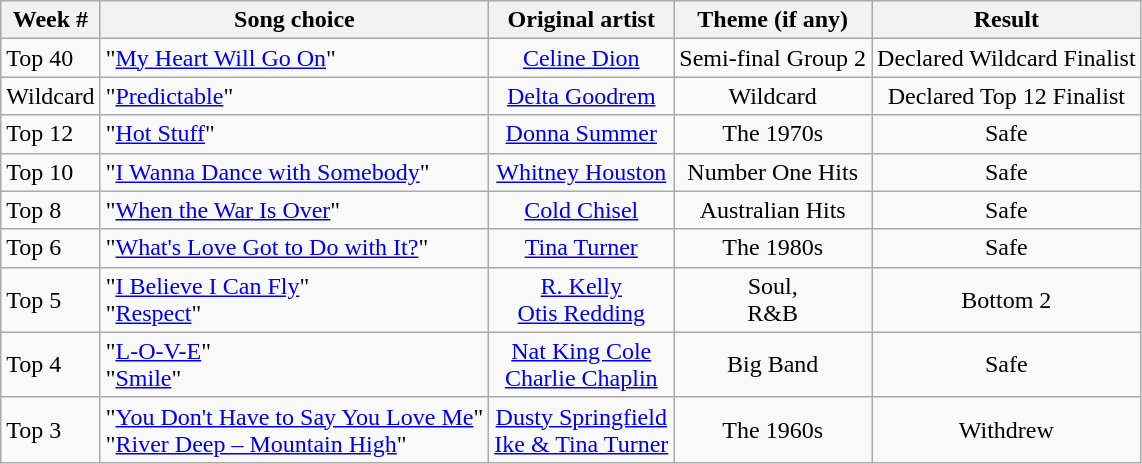<table class="wikitable" border="1">
<tr>
<th>Week #</th>
<th>Song choice</th>
<th>Original artist</th>
<th>Theme (if any)</th>
<th>Result</th>
</tr>
<tr>
<td>Top 40</td>
<td>"<a href='#'>My Heart Will Go On</a>"</td>
<td align="center"><a href='#'>Celine Dion</a></td>
<td align="center">Semi-final Group 2</td>
<td align="center">Declared Wildcard Finalist</td>
</tr>
<tr>
<td>Wildcard</td>
<td>"<a href='#'>Predictable</a>"</td>
<td align="center"><a href='#'>Delta Goodrem</a></td>
<td align="center">Wildcard</td>
<td align="center">Declared Top 12 Finalist</td>
</tr>
<tr>
<td>Top 12</td>
<td>"<a href='#'>Hot Stuff</a>"</td>
<td align="center"><a href='#'>Donna Summer</a></td>
<td align="center">The 1970s</td>
<td align="center">Safe</td>
</tr>
<tr>
<td>Top 10</td>
<td>"<a href='#'>I Wanna Dance with Somebody</a>"</td>
<td align="center"><a href='#'>Whitney Houston</a></td>
<td align="center">Number One Hits</td>
<td align="center">Safe</td>
</tr>
<tr>
<td>Top 8</td>
<td>"<a href='#'>When the War Is Over</a>"</td>
<td align="center"><a href='#'>Cold Chisel</a></td>
<td align="center">Australian Hits</td>
<td align="center">Safe</td>
</tr>
<tr>
<td>Top 6</td>
<td>"<a href='#'>What's Love Got to Do with It?</a>"</td>
<td align="center"><a href='#'>Tina Turner</a></td>
<td align="center">The 1980s</td>
<td align="center">Safe</td>
</tr>
<tr>
<td>Top 5</td>
<td>"<a href='#'>I Believe I Can Fly</a>"<br>"<a href='#'>Respect</a>"</td>
<td align="center"><a href='#'>R. Kelly</a><br><a href='#'>Otis Redding</a></td>
<td align="center">Soul,<br>R&B</td>
<td align="center">Bottom 2</td>
</tr>
<tr>
<td>Top 4</td>
<td>"<a href='#'>L-O-V-E</a>"<br>"<a href='#'>Smile</a>"</td>
<td align="center"><a href='#'>Nat King Cole</a><br><a href='#'>Charlie Chaplin</a></td>
<td align="center">Big Band</td>
<td align="center">Safe</td>
</tr>
<tr>
<td>Top 3</td>
<td>"<a href='#'>You Don't Have to Say You Love Me</a>"<br>"<a href='#'>River Deep – Mountain High</a>"</td>
<td align="center"><a href='#'>Dusty Springfield</a><br><a href='#'>Ike & Tina Turner</a></td>
<td align="center">The 1960s</td>
<td align="center">Withdrew</td>
</tr>
</table>
